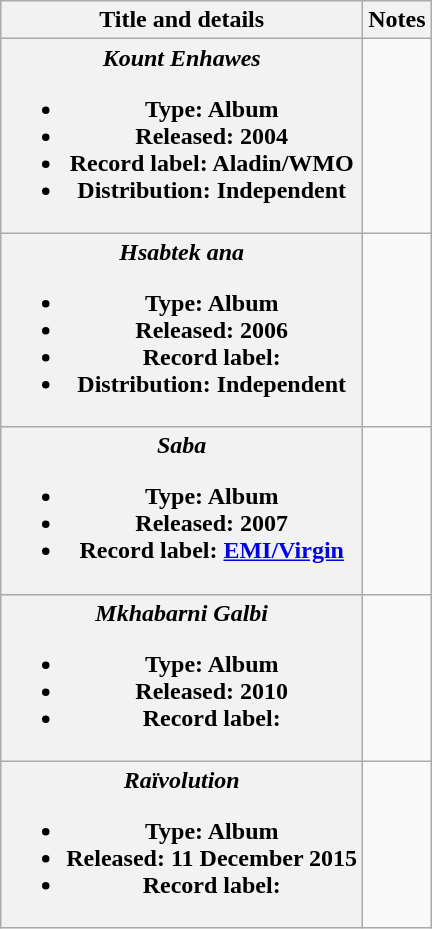<table class="wikitable plainrowheaders" style="text-align:center;">
<tr>
<th scope="col">Title and details</th>
<th scope="col">Notes</th>
</tr>
<tr>
<th scope="row"><strong><em>Kount Enhawes</em></strong><br><ul><li>Type: Album</li><li>Released: 2004</li><li>Record label: Aladin/WMO</li><li>Distribution: Independent</li></ul></th>
<td><br></td>
</tr>
<tr>
<th scope="row"><strong><em>Hsabtek ana</em></strong><br><ul><li>Type: Album</li><li>Released: 2006</li><li>Record label:</li><li>Distribution: Independent</li></ul></th>
<td><br></td>
</tr>
<tr>
<th scope="row"><strong><em>Saba</em></strong><br><ul><li>Type: Album</li><li>Released: 2007</li><li>Record label: <a href='#'>EMI/Virgin</a></li></ul></th>
<td><br></td>
</tr>
<tr>
<th scope="row"><strong><em>Mkhabarni Galbi</em></strong><br><ul><li>Type: Album</li><li>Released: 2010</li><li>Record label:</li></ul></th>
<td><br></td>
</tr>
<tr>
<th scope="row"><strong><em>Raïvolution</em></strong><br><ul><li>Type: Album</li><li>Released: 11 December 2015</li><li>Record label:</li></ul></th>
<td></td>
</tr>
</table>
